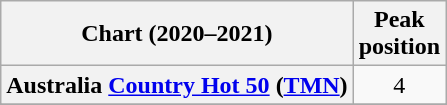<table class="wikitable sortable plainrowheaders" style="text-align:center">
<tr>
<th scope="col">Chart (2020–2021)</th>
<th scope="col">Peak<br> position</th>
</tr>
<tr>
<th scope="row">Australia <a href='#'>Country Hot 50</a> (<a href='#'>TMN</a>)</th>
<td>4</td>
</tr>
<tr>
</tr>
<tr>
</tr>
<tr>
</tr>
<tr>
</tr>
<tr>
</tr>
</table>
